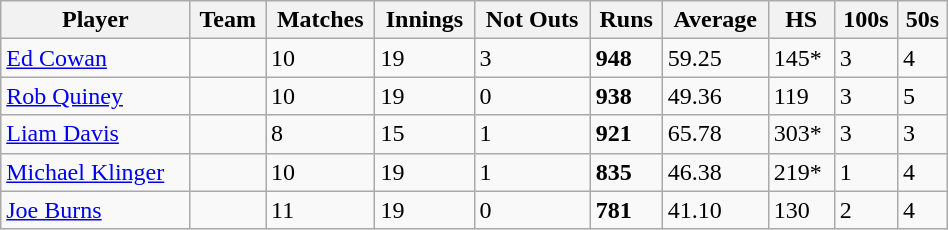<table class="wikitable" style="width:50%;">
<tr>
<th>Player</th>
<th>Team</th>
<th>Matches</th>
<th>Innings</th>
<th>Not Outs</th>
<th>Runs</th>
<th>Average</th>
<th>HS</th>
<th>100s</th>
<th>50s</th>
</tr>
<tr>
<td><a href='#'>Ed Cowan</a></td>
<td></td>
<td>10</td>
<td>19</td>
<td>3</td>
<td><strong>948</strong></td>
<td>59.25</td>
<td>145*</td>
<td>3</td>
<td>4</td>
</tr>
<tr>
<td><a href='#'>Rob Quiney</a></td>
<td></td>
<td>10</td>
<td>19</td>
<td>0</td>
<td><strong>938</strong></td>
<td>49.36</td>
<td>119</td>
<td>3</td>
<td>5</td>
</tr>
<tr>
<td><a href='#'>Liam Davis</a></td>
<td></td>
<td>8</td>
<td>15</td>
<td>1</td>
<td><strong>921</strong></td>
<td>65.78</td>
<td>303*</td>
<td>3</td>
<td>3</td>
</tr>
<tr>
<td><a href='#'>Michael Klinger</a></td>
<td></td>
<td>10</td>
<td>19</td>
<td>1</td>
<td><strong>835</strong></td>
<td>46.38</td>
<td>219*</td>
<td>1</td>
<td>4</td>
</tr>
<tr>
<td><a href='#'>Joe Burns</a></td>
<td></td>
<td>11</td>
<td>19</td>
<td>0</td>
<td><strong>781</strong></td>
<td>41.10</td>
<td>130</td>
<td>2</td>
<td>4</td>
</tr>
</table>
